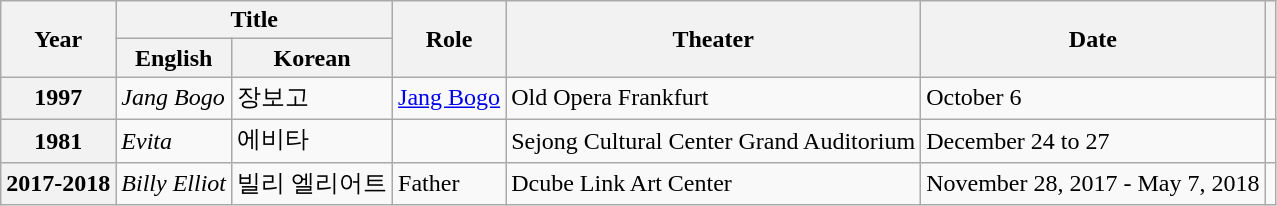<table class="wikitable sortable plainrowheaders">
<tr>
<th rowspan="2" scope="col">Year</th>
<th colspan="2" scope="col">Title</th>
<th rowspan="2" scope="col">Role</th>
<th rowspan="2" scope="col">Theater</th>
<th rowspan="2" scope="col" class="sortable">Date</th>
<th rowspan="2" scope="col" class="unsortable"></th>
</tr>
<tr>
<th>English</th>
<th>Korean</th>
</tr>
<tr>
<th scope="row">1997</th>
<td><em>Jang Bogo</em></td>
<td>장보고</td>
<td><a href='#'>Jang Bogo</a></td>
<td>Old Opera Frankfurt</td>
<td>October 6</td>
<td></td>
</tr>
<tr>
<th scope="row">1981</th>
<td><em>Evita</em></td>
<td>에비타</td>
<td></td>
<td>Sejong Cultural Center Grand Auditorium</td>
<td>December 24 to 27</td>
<td></td>
</tr>
<tr>
<th scope="row">2017-2018</th>
<td><em>Billy Elliot</em></td>
<td>빌리 엘리어트</td>
<td>Father</td>
<td>Dcube Link Art Center</td>
<td>November 28, 2017 - May 7, 2018</td>
<td></td>
</tr>
</table>
